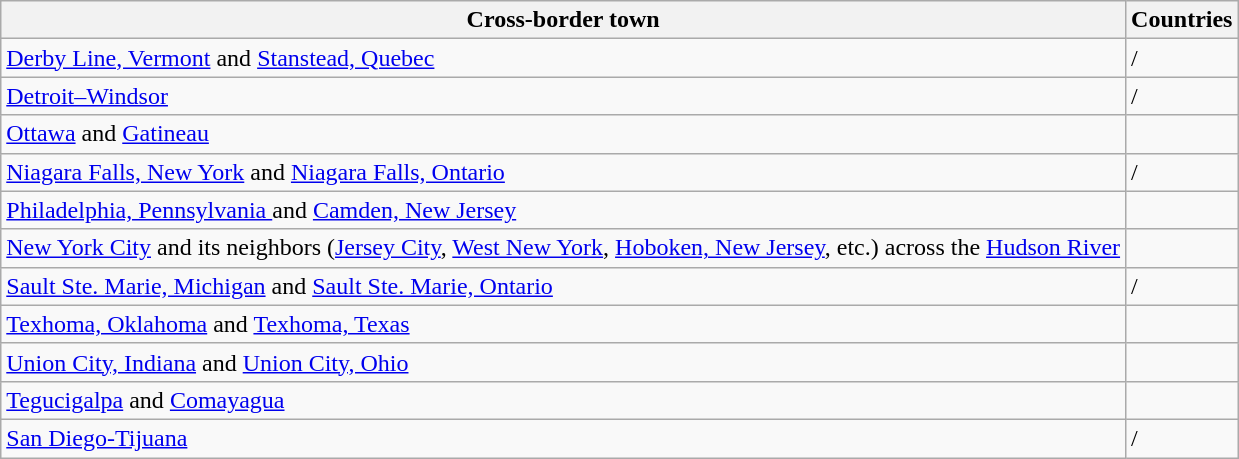<table class="wikitable">
<tr>
<th>Cross-border town</th>
<th>Countries</th>
</tr>
<tr>
<td><a href='#'>Derby Line, Vermont</a> and   <a href='#'>Stanstead, Quebec</a></td>
<td> / </td>
</tr>
<tr>
<td><a href='#'>Detroit–Windsor</a></td>
<td> / </td>
</tr>
<tr>
<td><a href='#'>Ottawa</a> and <a href='#'>Gatineau</a></td>
<td></td>
</tr>
<tr>
<td><a href='#'>Niagara Falls, New York</a> and <a href='#'>Niagara Falls, Ontario</a></td>
<td> / </td>
</tr>
<tr>
<td><a href='#'>Philadelphia, Pennsylvania </a> and <a href='#'>Camden, New Jersey</a></td>
<td></td>
</tr>
<tr>
<td><a href='#'>New York City</a> and its neighbors (<a href='#'>Jersey City</a>, <a href='#'>West New York</a>, <a href='#'>Hoboken, New Jersey</a>, etc.) across the <a href='#'>Hudson River</a></td>
<td></td>
</tr>
<tr>
<td><a href='#'>Sault Ste. Marie, Michigan</a> and <a href='#'>Sault Ste. Marie, Ontario</a></td>
<td> / </td>
</tr>
<tr>
<td><a href='#'>Texhoma, Oklahoma</a> and <a href='#'>Texhoma, Texas</a></td>
<td></td>
</tr>
<tr>
<td><a href='#'>Union City, Indiana</a> and <a href='#'>Union City, Ohio</a></td>
<td></td>
</tr>
<tr>
<td><a href='#'>Tegucigalpa</a> and <a href='#'>Comayagua</a></td>
<td></td>
</tr>
<tr>
<td><a href='#'>San Diego-Tijuana</a></td>
<td> / </td>
</tr>
</table>
